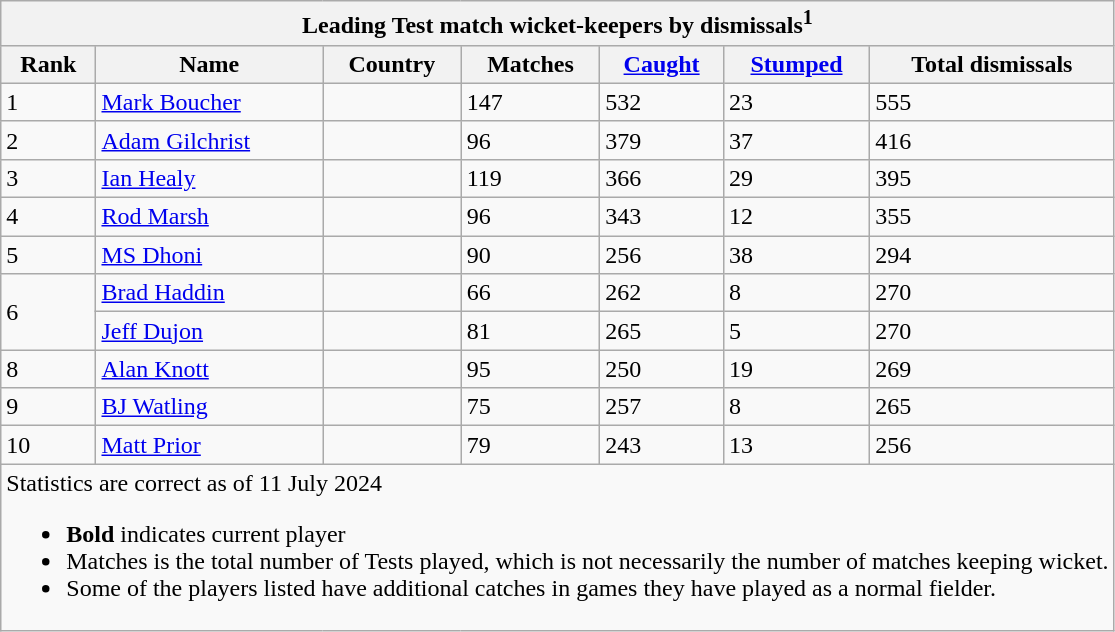<table class="wikitable">
<tr>
<th colspan="7">Leading Test match wicket-keepers by dismissals<sup>1</sup></th>
</tr>
<tr>
<th>Rank</th>
<th>Name</th>
<th>Country</th>
<th>Matches</th>
<th><a href='#'>Caught</a></th>
<th><a href='#'>Stumped</a></th>
<th>Total dismissals</th>
</tr>
<tr>
<td>1</td>
<td><a href='#'>Mark Boucher</a></td>
<td></td>
<td>147</td>
<td>532</td>
<td>23</td>
<td>555</td>
</tr>
<tr>
<td>2</td>
<td><a href='#'>Adam Gilchrist</a></td>
<td></td>
<td>96</td>
<td>379</td>
<td>37</td>
<td>416</td>
</tr>
<tr>
<td>3</td>
<td><a href='#'>Ian Healy</a></td>
<td></td>
<td>119</td>
<td>366</td>
<td>29</td>
<td>395</td>
</tr>
<tr>
<td>4</td>
<td><a href='#'>Rod Marsh</a></td>
<td></td>
<td>96</td>
<td>343</td>
<td>12</td>
<td>355</td>
</tr>
<tr>
<td>5</td>
<td><a href='#'>MS Dhoni</a></td>
<td></td>
<td>90</td>
<td>256</td>
<td>38</td>
<td>294</td>
</tr>
<tr>
<td rowspan=2>6</td>
<td><a href='#'>Brad Haddin</a></td>
<td></td>
<td>66</td>
<td>262</td>
<td>8</td>
<td>270</td>
</tr>
<tr>
<td><a href='#'>Jeff Dujon</a></td>
<td></td>
<td>81</td>
<td>265</td>
<td>5</td>
<td>270</td>
</tr>
<tr>
<td>8</td>
<td><a href='#'>Alan Knott</a></td>
<td></td>
<td>95</td>
<td>250</td>
<td>19</td>
<td>269</td>
</tr>
<tr>
<td>9</td>
<td><a href='#'>BJ Watling</a></td>
<td></td>
<td>75</td>
<td>257</td>
<td>8</td>
<td>265</td>
</tr>
<tr>
<td>10</td>
<td><a href='#'>Matt Prior</a></td>
<td></td>
<td>79</td>
<td>243</td>
<td>13</td>
<td>256</td>
</tr>
<tr>
<td colspan=7>Statistics are correct as of 11 July 2024<br><ul><li><strong>Bold</strong> indicates current player</li><li>Matches is the total number of Tests played, which is not necessarily the number of matches keeping wicket.</li><li>Some of the players listed have additional catches in games they have played as a normal fielder.</li></ul></td>
</tr>
</table>
